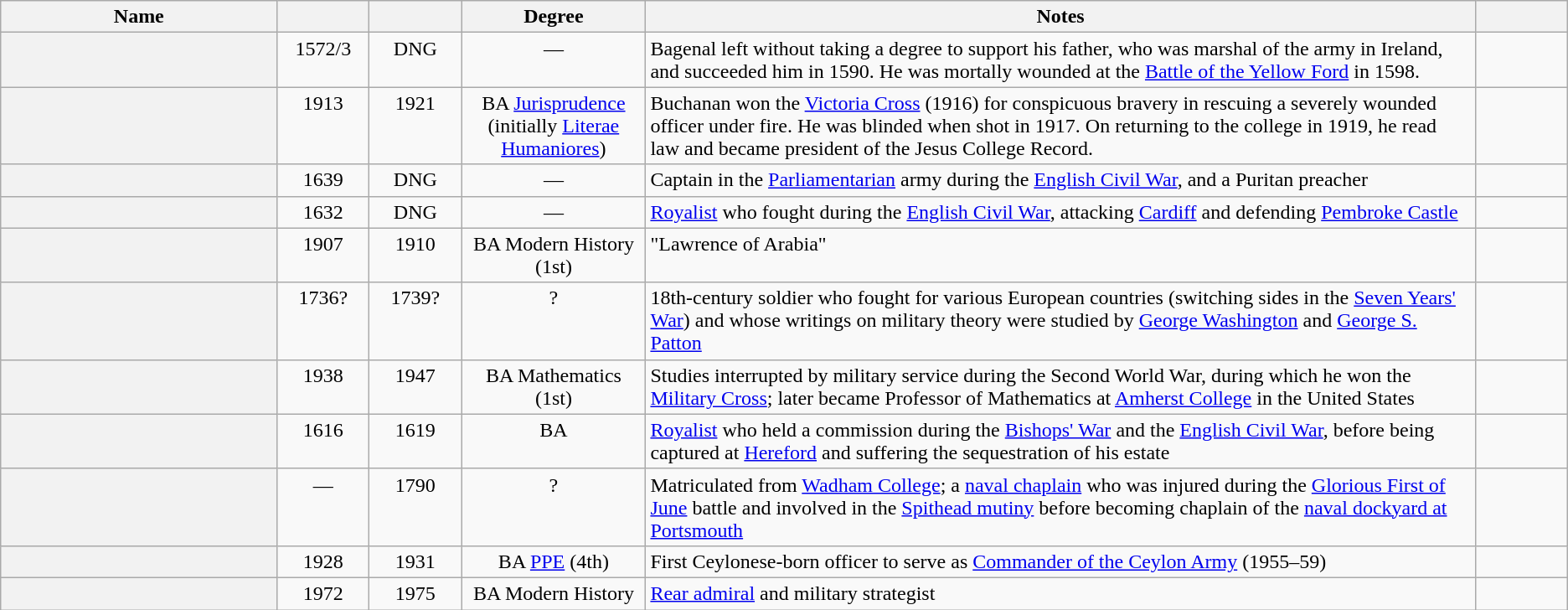<table class="wikitable sortable">
<tr>
<th scope="col" width="15%">Name</th>
<th scope="col" width="5%"></th>
<th scope="col" width="5%"></th>
<th scope="col" width="10%" class="unsortable">Degree</th>
<th scope="col" width="45%" class="unsortable">Notes</th>
<th scope="col" width="5%" class="unsortable"></th>
</tr>
<tr valign="top">
<th scope="row"></th>
<td align="center">1572/3</td>
<td align="center">DNG</td>
<td align="center">—</td>
<td>Bagenal left without taking a degree to support his father, who was marshal of the army in Ireland, and succeeded him in 1590. He was mortally wounded at the <a href='#'>Battle of the Yellow Ford</a> in 1598.</td>
<td align="center"></td>
</tr>
<tr valign="top">
<th scope="row"></th>
<td align="center">1913</td>
<td align="center">1921</td>
<td align="center">BA <a href='#'>Jurisprudence</a> (initially <a href='#'>Literae Humaniores</a>)</td>
<td>Buchanan won the <a href='#'>Victoria Cross</a> (1916) for conspicuous bravery in rescuing a severely wounded officer under fire. He was blinded when shot in 1917. On returning to the college in 1919, he read law and became president of the Jesus College Record.</td>
<td align="center"></td>
</tr>
<tr valign="top">
<th scope="row"></th>
<td align="center">1639</td>
<td align="center">DNG</td>
<td align="center">—</td>
<td>Captain in the <a href='#'>Parliamentarian</a> army during the <a href='#'>English Civil War</a>, and a Puritan preacher</td>
<td align="center"></td>
</tr>
<tr valign="top">
<th scope="row"></th>
<td align="center">1632</td>
<td align="center">DNG</td>
<td align="center">—</td>
<td><a href='#'>Royalist</a> who fought during the <a href='#'>English Civil War</a>, attacking <a href='#'>Cardiff</a> and defending <a href='#'>Pembroke Castle</a></td>
<td align="center"></td>
</tr>
<tr valign="top">
<th scope="row"></th>
<td align="center">1907</td>
<td align="center">1910</td>
<td align="center">BA Modern History (1st)</td>
<td>"Lawrence of Arabia"</td>
<td align="center"></td>
</tr>
<tr valign="top">
<th scope="row"></th>
<td align="center"><span>1736</span>?</td>
<td align="center"><span>1739</span>?</td>
<td align="center">?</td>
<td>18th-century soldier who fought for various European countries (switching sides in the <a href='#'>Seven Years' War</a>) and whose writings on military theory were studied by <a href='#'>George Washington</a> and <a href='#'>George S. Patton</a></td>
<td align="center"></td>
</tr>
<tr valign="top">
<th scope="row"></th>
<td align="center">1938</td>
<td align="center">1947</td>
<td align="center">BA Mathematics (1st)</td>
<td>Studies interrupted by military service during the Second World War, during which he won the <a href='#'>Military Cross</a>; later became Professor of Mathematics at <a href='#'>Amherst College</a> in the United States</td>
<td align="center"></td>
</tr>
<tr valign="top">
<th scope="row"></th>
<td align="center">1616</td>
<td align="center">1619</td>
<td align="center">BA</td>
<td><a href='#'>Royalist</a> who held a commission during the <a href='#'>Bishops' War</a> and the <a href='#'>English Civil War</a>, before being captured at <a href='#'>Hereford</a> and suffering the sequestration of his estate</td>
<td align="center"></td>
</tr>
<tr valign="top">
<th scope="row"></th>
<td align="center">—</td>
<td align="center">1790</td>
<td align="center">?</td>
<td>Matriculated from <a href='#'>Wadham College</a>; a <a href='#'>naval chaplain</a> who was injured during the <a href='#'>Glorious First of June</a> battle and involved in the <a href='#'>Spithead mutiny</a> before becoming chaplain of the <a href='#'>naval dockyard at Portsmouth</a></td>
<td align="center"></td>
</tr>
<tr valign="top">
<th scope="row"></th>
<td align="center">1928</td>
<td align="center">1931</td>
<td align="center">BA <a href='#'>PPE</a> (4th)</td>
<td>First Ceylonese-born officer to serve as <a href='#'>Commander of the Ceylon Army</a> (1955–59)</td>
<td align="center"></td>
</tr>
<tr valign="top">
<th scope="row"></th>
<td align="center">1972</td>
<td align="center">1975</td>
<td align="center">BA Modern History</td>
<td><a href='#'>Rear admiral</a> and military strategist</td>
<td align="center"></td>
</tr>
</table>
